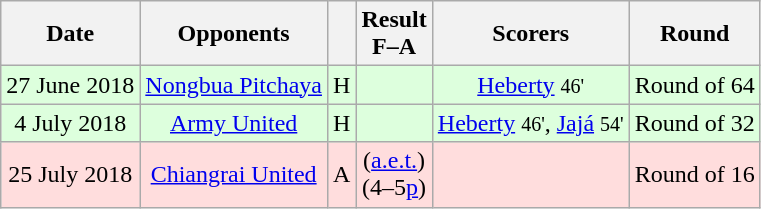<table class="wikitable" style="text-align:center">
<tr>
<th>Date</th>
<th>Opponents</th>
<th></th>
<th>Result<br>F–A</th>
<th>Scorers</th>
<th>Round</th>
</tr>
<tr bgcolor="#ddffdd">
<td nowrap>27 June 2018</td>
<td nowrap><a href='#'>Nongbua Pitchaya</a></td>
<td>H</td>
<td nowrap></td>
<td nowrap><a href='#'>Heberty</a> <small>46'</small></td>
<td nowrap>Round of 64</td>
</tr>
<tr bgcolor="#ddffdd">
<td nowrap>4 July 2018</td>
<td nowrap><a href='#'>Army United</a></td>
<td>H</td>
<td nowrap></td>
<td nowrap><a href='#'>Heberty</a> <small>46'</small>, <a href='#'>Jajá</a> <small>54'</small></td>
<td nowrap>Round of 32</td>
</tr>
<tr bgcolor="#ffdddd">
<td nowrap>25 July 2018</td>
<td nowrap><a href='#'>Chiangrai United</a></td>
<td>A</td>
<td nowrap>  (<a href='#'>a.e.t.</a>)<br>(4–5<a href='#'>p</a>)</td>
<td nowrap></td>
<td nowrap>Round of 16</td>
</tr>
</table>
